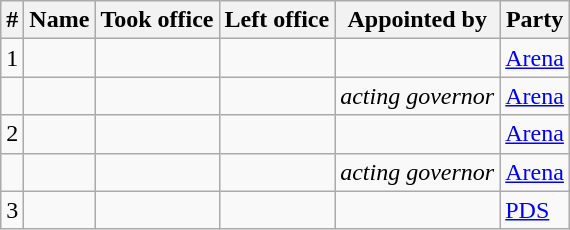<table class="wikitable sortable">
<tr>
<th>#</th>
<th>Name</th>
<th>Took office</th>
<th>Left office</th>
<th>Appointed by</th>
<th>Party</th>
</tr>
<tr>
<td>1</td>
<td></td>
<td> </td>
<td></td>
<td> </td>
<td><a href='#'>Arena</a></td>
</tr>
<tr>
<td></td>
<td></td>
<td></td>
<td></td>
<td><em>acting governor</em>  </td>
<td><a href='#'>Arena</a></td>
</tr>
<tr>
<td>2</td>
<td></td>
<td></td>
<td></td>
<td>  </td>
<td><a href='#'>Arena</a></td>
</tr>
<tr>
<td></td>
<td></td>
<td></td>
<td></td>
<td><em>acting governor</em> </td>
<td><a href='#'>Arena</a></td>
</tr>
<tr>
<td>3</td>
<td></td>
<td></td>
<td></td>
<td></td>
<td><a href='#'>PDS</a></td>
</tr>
</table>
